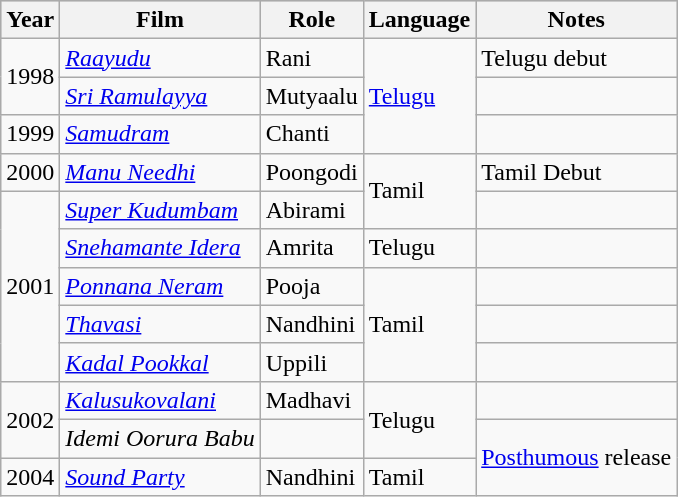<table class="wikitable">
<tr style="background:#ccc; text-align:center;">
<th>Year</th>
<th>Film</th>
<th>Role</th>
<th>Language</th>
<th>Notes</th>
</tr>
<tr>
<td rowspan="2">1998</td>
<td><em><a href='#'>Raayudu</a></em></td>
<td>Rani</td>
<td rowspan="3"><a href='#'>Telugu</a></td>
<td>Telugu debut</td>
</tr>
<tr>
<td><em><a href='#'>Sri Ramulayya</a></em></td>
<td>Mutyaalu</td>
<td></td>
</tr>
<tr>
<td>1999</td>
<td><em><a href='#'>Samudram</a></em></td>
<td>Chanti</td>
<td></td>
</tr>
<tr>
<td>2000</td>
<td><em><a href='#'>Manu Needhi</a></em></td>
<td>Poongodi</td>
<td rowspan="2">Tamil</td>
<td>Tamil Debut</td>
</tr>
<tr>
<td rowspan="5">2001</td>
<td><em><a href='#'>Super Kudumbam</a></em></td>
<td>Abirami</td>
<td></td>
</tr>
<tr>
<td><em><a href='#'>Snehamante Idera</a></em></td>
<td>Amrita</td>
<td>Telugu</td>
<td></td>
</tr>
<tr>
<td><em><a href='#'>Ponnana Neram</a></em></td>
<td>Pooja</td>
<td rowspan="3">Tamil</td>
<td></td>
</tr>
<tr>
<td><em><a href='#'>Thavasi</a></em></td>
<td>Nandhini</td>
<td></td>
</tr>
<tr>
<td><em><a href='#'>Kadal Pookkal</a></em></td>
<td>Uppili</td>
<td></td>
</tr>
<tr>
<td rowspan="2">2002</td>
<td><em><a href='#'>Kalusukovalani</a></em></td>
<td>Madhavi</td>
<td rowspan="2">Telugu</td>
<td></td>
</tr>
<tr>
<td><em>Idemi Oorura Babu</em></td>
<td></td>
<td rowspan="2"><a href='#'>Posthumous</a> release</td>
</tr>
<tr>
<td>2004</td>
<td><em><a href='#'>Sound Party</a></em></td>
<td>Nandhini</td>
<td>Tamil</td>
</tr>
</table>
